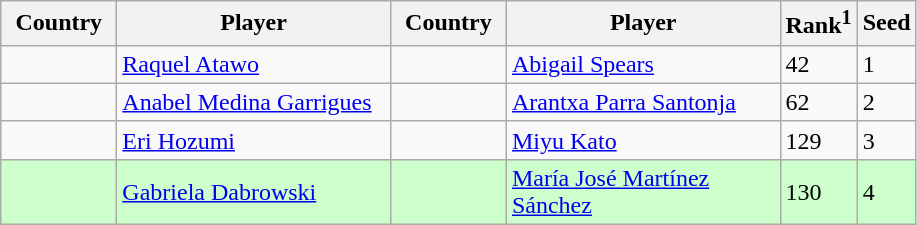<table class="sortable wikitable">
<tr>
<th width="70">Country</th>
<th width="175">Player</th>
<th width="70">Country</th>
<th width="175">Player</th>
<th>Rank<sup>1</sup></th>
<th>Seed</th>
</tr>
<tr>
<td></td>
<td><a href='#'>Raquel Atawo</a></td>
<td></td>
<td><a href='#'>Abigail Spears</a></td>
<td>42</td>
<td>1</td>
</tr>
<tr>
<td></td>
<td><a href='#'>Anabel Medina Garrigues</a></td>
<td></td>
<td><a href='#'>Arantxa Parra Santonja</a></td>
<td>62</td>
<td>2</td>
</tr>
<tr>
<td></td>
<td><a href='#'>Eri Hozumi</a></td>
<td></td>
<td><a href='#'>Miyu Kato</a></td>
<td>129</td>
<td>3</td>
</tr>
<tr style="background:#cfc;">
<td></td>
<td><a href='#'>Gabriela Dabrowski</a></td>
<td></td>
<td><a href='#'>María José Martínez Sánchez</a></td>
<td>130</td>
<td>4</td>
</tr>
</table>
